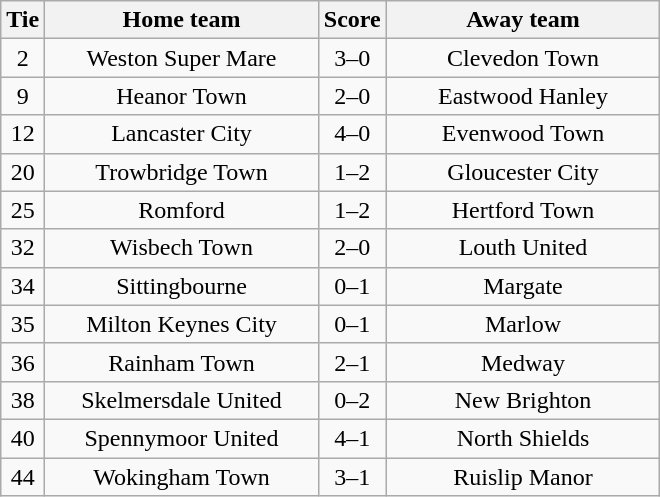<table class="wikitable" style="text-align:center;">
<tr>
<th width=20>Tie</th>
<th width=175>Home team</th>
<th width=20>Score</th>
<th width=175>Away team</th>
</tr>
<tr>
<td>2</td>
<td>Weston Super Mare</td>
<td>3–0</td>
<td>Clevedon Town</td>
</tr>
<tr>
<td>9</td>
<td>Heanor Town</td>
<td>2–0</td>
<td>Eastwood Hanley</td>
</tr>
<tr>
<td>12</td>
<td>Lancaster City</td>
<td>4–0</td>
<td>Evenwood Town</td>
</tr>
<tr>
<td>20</td>
<td>Trowbridge Town</td>
<td>1–2</td>
<td>Gloucester City</td>
</tr>
<tr>
<td>25</td>
<td>Romford</td>
<td>1–2</td>
<td>Hertford Town</td>
</tr>
<tr>
<td>32</td>
<td>Wisbech Town</td>
<td>2–0</td>
<td>Louth United</td>
</tr>
<tr>
<td>34</td>
<td>Sittingbourne</td>
<td>0–1</td>
<td>Margate</td>
</tr>
<tr>
<td>35</td>
<td>Milton Keynes City</td>
<td>0–1</td>
<td>Marlow</td>
</tr>
<tr>
<td>36</td>
<td>Rainham Town</td>
<td>2–1</td>
<td>Medway</td>
</tr>
<tr>
<td>38</td>
<td>Skelmersdale United</td>
<td>0–2</td>
<td>New Brighton</td>
</tr>
<tr>
<td>40</td>
<td>Spennymoor United</td>
<td>4–1</td>
<td>North Shields</td>
</tr>
<tr>
<td>44</td>
<td>Wokingham Town</td>
<td>3–1</td>
<td>Ruislip Manor</td>
</tr>
</table>
